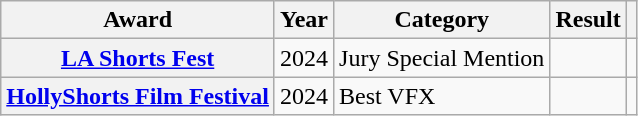<table class="wikitable sortable plainrowheaders">
<tr>
<th scope="col">Award</th>
<th>Year</th>
<th scope="col">Category</th>
<th scope="col">Result</th>
<th scope="col" class="unsortable"></th>
</tr>
<tr>
<th scope="row"><a href='#'>LA Shorts Fest</a></th>
<td>2024</td>
<td>Jury Special Mention</td>
<td></td>
<td align="center"></td>
</tr>
<tr>
<th scope="row"><a href='#'>HollyShorts Film Festival</a></th>
<td>2024</td>
<td>Best VFX</td>
<td></td>
<td align="center"></td>
</tr>
</table>
